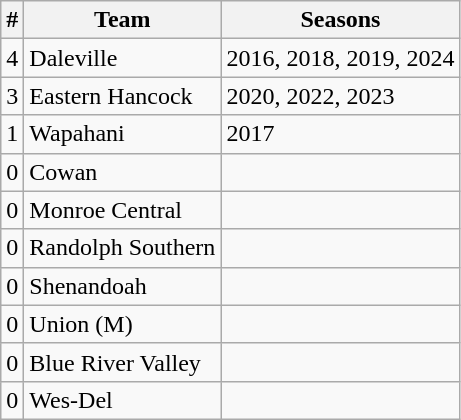<table class="wikitable" style=>
<tr>
<th>#</th>
<th>Team</th>
<th>Seasons</th>
</tr>
<tr>
<td>4</td>
<td>Daleville</td>
<td>2016, 2018, 2019, 2024</td>
</tr>
<tr>
<td>3</td>
<td>Eastern Hancock</td>
<td>2020, 2022, 2023</td>
</tr>
<tr>
<td>1</td>
<td>Wapahani</td>
<td>2017</td>
</tr>
<tr>
<td>0</td>
<td>Cowan</td>
<td></td>
</tr>
<tr>
<td>0</td>
<td>Monroe Central</td>
<td></td>
</tr>
<tr>
<td>0</td>
<td>Randolph Southern</td>
<td></td>
</tr>
<tr>
<td>0</td>
<td>Shenandoah</td>
<td></td>
</tr>
<tr>
<td>0</td>
<td>Union (M)</td>
<td></td>
</tr>
<tr>
<td>0</td>
<td>Blue River Valley</td>
<td></td>
</tr>
<tr>
<td>0</td>
<td>Wes-Del</td>
<td></td>
</tr>
</table>
